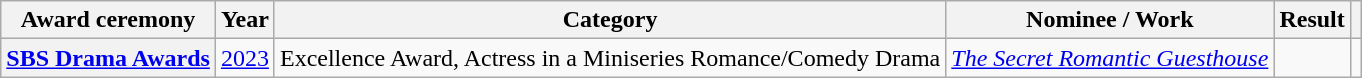<table class="wikitable plainrowheaders sortable">
<tr>
<th scope="col">Award ceremony</th>
<th scope="col">Year</th>
<th scope="col">Category</th>
<th scope="col">Nominee / Work</th>
<th scope="col">Result</th>
<th scope="col" class="unsortable"></th>
</tr>
<tr>
<th scope="row"><a href='#'>SBS Drama Awards</a></th>
<td style="text-align:center"><a href='#'>2023</a></td>
<td>Excellence Award, Actress in a Miniseries Romance/Comedy Drama</td>
<td><em><a href='#'>The Secret Romantic Guesthouse</a></em></td>
<td></td>
<td style="text-align:center"></td>
</tr>
</table>
